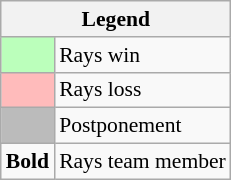<table class="wikitable" style="font-size:90%">
<tr>
<th colspan="2">Legend</th>
</tr>
<tr>
<td style="background:#bfb;"> </td>
<td>Rays win</td>
</tr>
<tr>
<td style="background:#fbb;"> </td>
<td>Rays loss</td>
</tr>
<tr>
<td style="background:#bbb;"> </td>
<td>Postponement</td>
</tr>
<tr>
<td><strong>Bold</strong></td>
<td>Rays team member</td>
</tr>
</table>
